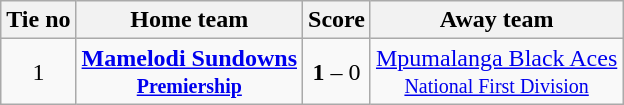<table class="wikitable" style="text-align: center">
<tr>
<th>Tie no</th>
<th>Home team</th>
<th>Score</th>
<th>Away team</th>
</tr>
<tr>
<td>1</td>
<td><strong><a href='#'>Mamelodi Sundowns</a></strong> <br><strong><small><a href='#'>Premiership</a></small></strong></td>
<td><strong>1</strong> – 0</td>
<td><a href='#'>Mpumalanga Black Aces</a> <br> <small><a href='#'>National First Division</a></small></td>
</tr>
</table>
